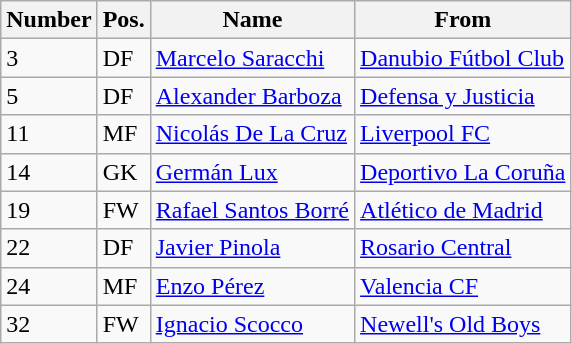<table class="wikitable">
<tr>
<th>Number</th>
<th>Pos.</th>
<th>Name</th>
<th>From</th>
</tr>
<tr>
<td>3</td>
<td>DF</td>
<td> <a href='#'>Marcelo Saracchi</a></td>
<td> <a href='#'>Danubio Fútbol Club</a></td>
</tr>
<tr>
<td>5</td>
<td>DF</td>
<td> <a href='#'>Alexander Barboza</a></td>
<td> <a href='#'>Defensa y Justicia</a></td>
</tr>
<tr>
<td>11</td>
<td>MF</td>
<td> <a href='#'>Nicolás De La Cruz</a></td>
<td> <a href='#'>Liverpool FC</a></td>
</tr>
<tr>
<td>14</td>
<td>GK</td>
<td> <a href='#'>Germán Lux</a></td>
<td> <a href='#'>Deportivo La Coruña</a></td>
</tr>
<tr>
<td>19</td>
<td>FW</td>
<td> <a href='#'>Rafael Santos Borré</a></td>
<td> <a href='#'>Atlético de Madrid</a></td>
</tr>
<tr>
<td>22</td>
<td>DF</td>
<td> <a href='#'>Javier Pinola</a></td>
<td> <a href='#'>Rosario Central</a></td>
</tr>
<tr>
<td>24</td>
<td>MF</td>
<td> <a href='#'>Enzo Pérez</a></td>
<td> <a href='#'>Valencia CF</a></td>
</tr>
<tr>
<td>32</td>
<td>FW</td>
<td> <a href='#'>Ignacio Scocco</a></td>
<td> <a href='#'>Newell's Old Boys</a></td>
</tr>
</table>
